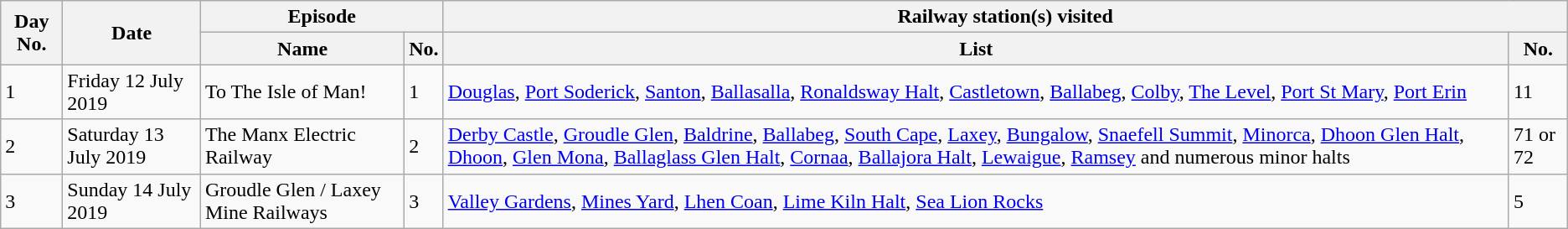<table class="wikitable sortable">
<tr>
<th rowspan="2">Day No.</th>
<th rowspan="2">Date</th>
<th colspan="2">Episode</th>
<th colspan="2">Railway station(s) visited</th>
</tr>
<tr>
<th>Name</th>
<th>No.</th>
<th>List</th>
<th>No.</th>
</tr>
<tr>
<td>1</td>
<td data-sort-value="2019-07-12">Friday 12 July 2019</td>
<td>To The Isle of Man!</td>
<td>1</td>
<td><a href='#'>Douglas</a>, <a href='#'>Port Soderick</a>, <a href='#'>Santon</a>, <a href='#'>Ballasalla</a>, <a href='#'>Ronaldsway Halt</a>, <a href='#'>Castletown</a>, <a href='#'>Ballabeg</a>, <a href='#'>Colby</a>, <a href='#'>The Level</a>, <a href='#'>Port St Mary</a>, <a href='#'>Port Erin</a></td>
<td>11</td>
</tr>
<tr>
<td>2</td>
<td data-sort-value="2019-07-13">Saturday 13 July 2019</td>
<td>The Manx Electric Railway</td>
<td>2</td>
<td><a href='#'>Derby Castle</a>, <a href='#'>Groudle Glen</a>, <a href='#'>Baldrine</a>, <a href='#'>Ballabeg</a>, <a href='#'>South Cape</a>, <a href='#'>Laxey</a>, <a href='#'>Bungalow</a>, <a href='#'>Snaefell Summit</a>, <a href='#'>Minorca</a>, <a href='#'>Dhoon Glen Halt</a>, <a href='#'>Dhoon</a>, <a href='#'>Glen Mona</a>, <a href='#'>Ballaglass Glen Halt</a>, <a href='#'>Cornaa</a>, <a href='#'>Ballajora Halt</a>, <a href='#'>Lewaigue</a>, <a href='#'>Ramsey</a> and numerous minor halts</td>
<td>71 or 72</td>
</tr>
<tr>
<td>3</td>
<td data-sort-value="2019-07-14">Sunday 14 July 2019</td>
<td>Groudle Glen / Laxey Mine Railways</td>
<td>3</td>
<td><a href='#'>Valley Gardens</a>, <a href='#'>Mines Yard</a>, <a href='#'>Lhen Coan</a>, <a href='#'>Lime Kiln Halt</a>, <a href='#'>Sea Lion Rocks</a></td>
<td>5</td>
</tr>
</table>
